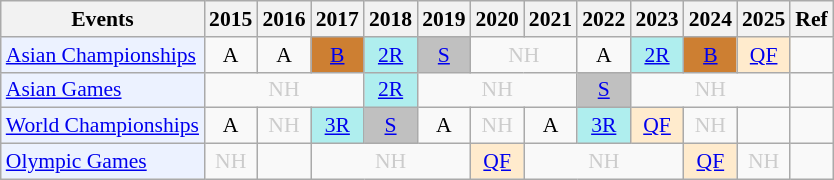<table class="wikitable" style="font-size: 90%; text-align:center">
<tr>
<th>Events</th>
<th>2015</th>
<th>2016</th>
<th>2017</th>
<th>2018</th>
<th>2019</th>
<th>2020</th>
<th>2021</th>
<th>2022</th>
<th>2023</th>
<th>2024</th>
<th>2025</th>
<th>Ref</th>
</tr>
<tr>
<td bgcolor="#ECF2FF"; align="left"><a href='#'>Asian Championships</a></td>
<td>A</td>
<td>A</td>
<td bgcolor=CD7F32><a href='#'>B</a></td>
<td bgcolor=AFEEEE><a href='#'>2R</a></td>
<td bgcolor=silver><a href='#'>S</a></td>
<td colspan="2" style=color:#ccc>NH</td>
<td>A</td>
<td bgcolor=AFEEEE><a href='#'>2R</a></td>
<td bgcolor=CD7F32><a href='#'>B</a></td>
<td bgcolor=FFEBCD><a href='#'>QF</a></td>
<td></td>
</tr>
<tr>
<td bgcolor="#ECF2FF"; align="left"><a href='#'>Asian Games</a></td>
<td colspan="3" style=color:#ccc>NH</td>
<td bgcolor=AFEEEE><a href='#'>2R</a></td>
<td colspan="3" style=color:#ccc>NH</td>
<td bgcolor=Silver><a href='#'>S</a></td>
<td colspan="3" style=color:#ccc>NH</td>
<td></td>
</tr>
<tr>
<td bgcolor="#ECF2FF"; align="left"><a href='#'>World Championships</a></td>
<td>A</td>
<td style=color:#ccc>NH</td>
<td bgcolor=AFEEEE><a href='#'>3R</a></td>
<td bgcolor=Silver><a href='#'>S</a></td>
<td>A</td>
<td style=color:#ccc>NH</td>
<td>A</td>
<td bgcolor=AFEEEE><a href='#'>3R</a></td>
<td bgcolor=FFEBCD><a href='#'>QF</a></td>
<td style=color:#ccc>NH</td>
<td></td>
<td></td>
</tr>
<tr>
<td bgcolor="#ECF2FF"; align="left"><a href='#'>Olympic Games</a></td>
<td style=color:#ccc>NH</td>
<td></td>
<td colspan="3" style=color:#ccc>NH</td>
<td bgcolor=FFEBCD><a href='#'>QF</a></td>
<td colspan="3" style=color:#ccc>NH</td>
<td bgcolor=FFEBCD><a href='#'>QF</a></td>
<td style=color:#ccc>NH</td>
<td></td>
</tr>
</table>
